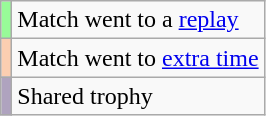<table class="wikitable">
<tr>
<td style="background-color:#98FB98"></td>
<td>Match went to a <a href='#'>replay</a></td>
</tr>
<tr>
<td style="background-color:#FBCEB1"></td>
<td>Match went to <a href='#'>extra time</a></td>
</tr>
<tr>
<td style="background-color:#afa3bf"></td>
<td>Shared trophy</td>
</tr>
</table>
